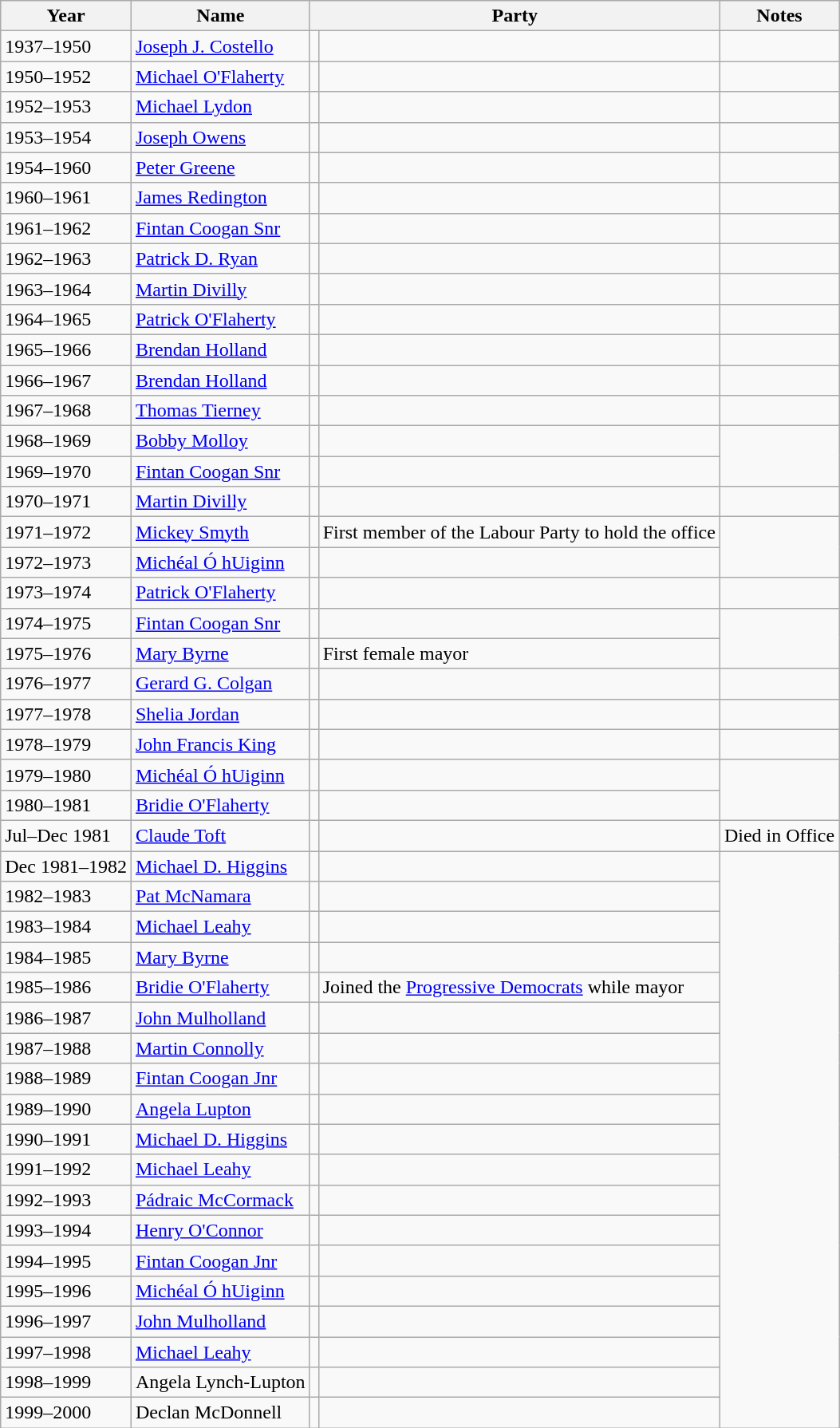<table class="wikitable">
<tr>
<th>Year</th>
<th>Name</th>
<th colspan=2>Party</th>
<th>Notes</th>
</tr>
<tr>
<td>1937–1950</td>
<td><a href='#'>Joseph J. Costello</a></td>
<td></td>
<td></td>
<td></td>
</tr>
<tr>
<td>1950–1952</td>
<td><a href='#'>Michael O'Flaherty</a></td>
<td></td>
<td></td>
<td></td>
</tr>
<tr>
<td>1952–1953</td>
<td><a href='#'>Michael Lydon</a></td>
<td></td>
<td></td>
</tr>
<tr>
<td>1953–1954</td>
<td><a href='#'>Joseph Owens</a></td>
<td></td>
<td></td>
<td></td>
</tr>
<tr>
<td>1954–1960</td>
<td><a href='#'>Peter Greene</a></td>
<td></td>
<td></td>
<td></td>
</tr>
<tr>
<td>1960–1961</td>
<td><a href='#'>James Redington</a></td>
<td></td>
<td></td>
<td></td>
</tr>
<tr>
<td>1961–1962</td>
<td><a href='#'>Fintan Coogan Snr</a></td>
<td></td>
<td></td>
</tr>
<tr>
<td>1962–1963</td>
<td><a href='#'>Patrick D. Ryan</a></td>
<td></td>
<td></td>
<td></td>
</tr>
<tr>
<td>1963–1964</td>
<td><a href='#'>Martin Divilly</a></td>
<td></td>
<td></td>
<td></td>
</tr>
<tr>
<td>1964–1965</td>
<td><a href='#'>Patrick O'Flaherty</a></td>
<td></td>
<td></td>
<td></td>
</tr>
<tr>
<td>1965–1966</td>
<td><a href='#'>Brendan Holland</a></td>
<td></td>
<td></td>
<td></td>
</tr>
<tr>
<td>1966–1967</td>
<td><a href='#'>Brendan Holland</a></td>
<td></td>
<td></td>
<td></td>
</tr>
<tr>
<td>1967–1968</td>
<td><a href='#'>Thomas Tierney</a></td>
<td></td>
<td></td>
<td></td>
</tr>
<tr>
<td>1968–1969</td>
<td><a href='#'>Bobby Molloy</a></td>
<td></td>
<td></td>
</tr>
<tr>
<td>1969–1970</td>
<td><a href='#'>Fintan Coogan Snr</a></td>
<td></td>
<td></td>
</tr>
<tr>
<td>1970–1971</td>
<td><a href='#'>Martin Divilly</a></td>
<td></td>
<td></td>
<td></td>
</tr>
<tr>
<td>1971–1972</td>
<td><a href='#'>Mickey Smyth</a></td>
<td></td>
<td>First member of the Labour Party to hold the office</td>
</tr>
<tr>
<td>1972–1973</td>
<td><a href='#'>Michéal Ó hUiginn</a></td>
<td></td>
<td></td>
</tr>
<tr>
<td>1973–1974</td>
<td><a href='#'>Patrick O'Flaherty</a></td>
<td></td>
<td></td>
<td></td>
</tr>
<tr>
<td>1974–1975</td>
<td><a href='#'>Fintan Coogan Snr</a></td>
<td></td>
<td></td>
</tr>
<tr>
<td>1975–1976</td>
<td><a href='#'>Mary Byrne</a></td>
<td></td>
<td>First female mayor</td>
</tr>
<tr>
<td>1976–1977</td>
<td><a href='#'>Gerard G. Colgan</a></td>
<td></td>
<td></td>
<td></td>
</tr>
<tr>
<td>1977–1978</td>
<td><a href='#'>Shelia Jordan</a></td>
<td></td>
<td></td>
<td></td>
</tr>
<tr>
<td>1978–1979</td>
<td><a href='#'>John Francis King</a></td>
<td></td>
<td></td>
<td></td>
</tr>
<tr>
<td>1979–1980</td>
<td><a href='#'>Michéal Ó hUiginn</a></td>
<td></td>
<td></td>
</tr>
<tr>
<td>1980–1981</td>
<td><a href='#'>Bridie O'Flaherty</a></td>
<td></td>
<td></td>
</tr>
<tr>
<td>Jul–Dec 1981</td>
<td><a href='#'>Claude Toft</a></td>
<td></td>
<td></td>
<td>Died in Office</td>
</tr>
<tr>
<td>Dec 1981–1982</td>
<td><a href='#'>Michael D. Higgins</a></td>
<td></td>
<td></td>
</tr>
<tr>
<td>1982–1983</td>
<td><a href='#'>Pat McNamara</a></td>
<td></td>
<td></td>
</tr>
<tr>
<td>1983–1984</td>
<td><a href='#'>Michael Leahy</a></td>
<td></td>
<td></td>
</tr>
<tr>
<td>1984–1985</td>
<td><a href='#'>Mary Byrne</a></td>
<td></td>
<td></td>
</tr>
<tr>
<td>1985–1986</td>
<td><a href='#'>Bridie O'Flaherty</a></td>
<td></td>
<td>Joined the <a href='#'>Progressive Democrats</a> while mayor</td>
</tr>
<tr>
<td>1986–1987</td>
<td><a href='#'>John Mulholland</a></td>
<td></td>
<td></td>
</tr>
<tr>
<td>1987–1988</td>
<td><a href='#'>Martin Connolly</a></td>
<td></td>
<td></td>
</tr>
<tr>
<td>1988–1989</td>
<td><a href='#'>Fintan Coogan Jnr</a></td>
<td></td>
<td></td>
</tr>
<tr>
<td>1989–1990</td>
<td><a href='#'>Angela Lupton</a></td>
<td></td>
<td></td>
</tr>
<tr>
<td>1990–1991</td>
<td><a href='#'>Michael D. Higgins</a></td>
<td></td>
<td></td>
</tr>
<tr>
<td>1991–1992</td>
<td><a href='#'>Michael Leahy</a></td>
<td></td>
<td></td>
</tr>
<tr>
<td>1992–1993</td>
<td><a href='#'>Pádraic McCormack</a></td>
<td></td>
<td></td>
</tr>
<tr>
<td>1993–1994</td>
<td><a href='#'>Henry O'Connor</a></td>
<td></td>
<td></td>
</tr>
<tr>
<td>1994–1995</td>
<td><a href='#'>Fintan Coogan Jnr</a></td>
<td></td>
<td></td>
</tr>
<tr>
<td>1995–1996</td>
<td><a href='#'>Michéal Ó hUiginn</a></td>
<td></td>
<td></td>
</tr>
<tr>
<td>1996–1997</td>
<td><a href='#'>John Mulholland</a></td>
<td></td>
<td></td>
</tr>
<tr>
<td>1997–1998</td>
<td><a href='#'>Michael Leahy</a></td>
<td></td>
<td></td>
</tr>
<tr>
<td>1998–1999</td>
<td>Angela Lynch-Lupton</td>
<td></td>
<td></td>
</tr>
<tr>
<td>1999–2000</td>
<td>Declan McDonnell</td>
<td></td>
<td></td>
</tr>
</table>
